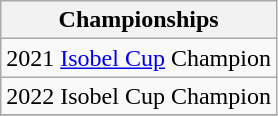<table class="wikitable">
<tr>
<th>Championships</th>
</tr>
<tr>
<td>2021 <a href='#'>Isobel Cup</a> Champion</td>
</tr>
<tr>
<td>2022 Isobel Cup Champion</td>
</tr>
<tr>
</tr>
</table>
